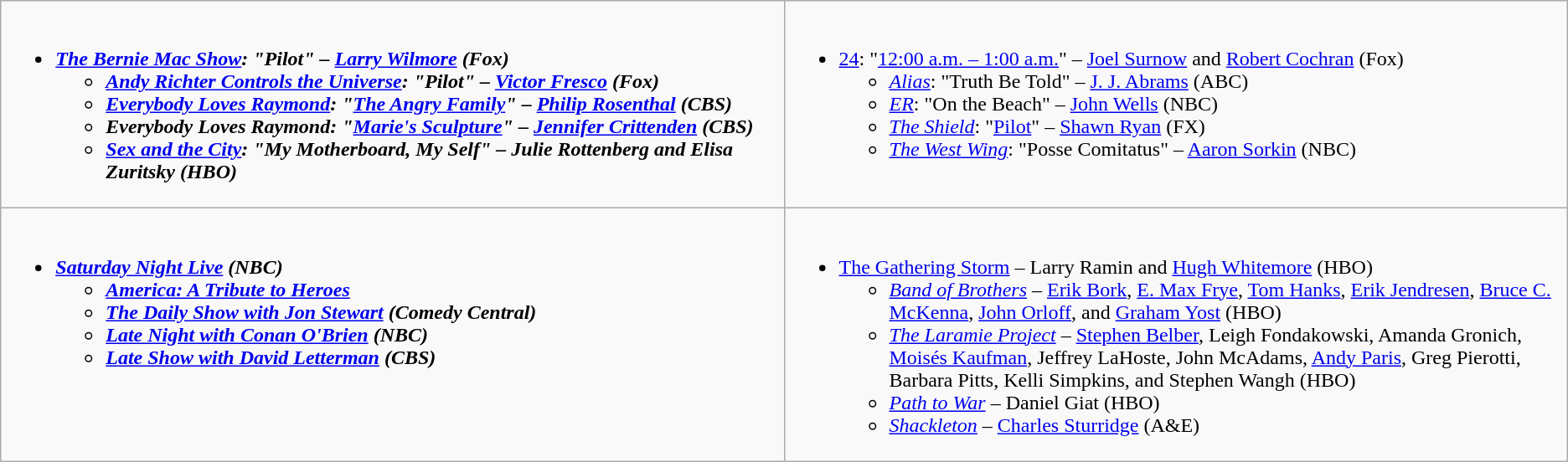<table class="wikitable">
<tr>
<td style="vertical-align:top;" width="50%"><br><ul><li><strong><em><a href='#'>The Bernie Mac Show</a><em>: "Pilot" – <a href='#'>Larry Wilmore</a> (Fox)<strong><ul><li></em><a href='#'>Andy Richter Controls the Universe</a><em>: "Pilot" – <a href='#'>Victor Fresco</a> (Fox)</li><li></em><a href='#'>Everybody Loves Raymond</a><em>: "<a href='#'>The Angry Family</a>" – <a href='#'>Philip Rosenthal</a> (CBS)</li><li></em>Everybody Loves Raymond<em>: "<a href='#'>Marie's Sculpture</a>" – <a href='#'>Jennifer Crittenden</a> (CBS)</li><li></em><a href='#'>Sex and the City</a><em>: "My Motherboard, My Self" – Julie Rottenberg and Elisa Zuritsky (HBO)</li></ul></li></ul></td>
<td style="vertical-align:top;" width="50%"><br><ul><li></em></strong><a href='#'>24</a></em>: "<a href='#'>12:00 a.m. – 1:00 a.m.</a>" – <a href='#'>Joel Surnow</a> and <a href='#'>Robert Cochran</a> (Fox)</strong><ul><li><em><a href='#'>Alias</a></em>: "Truth Be Told" – <a href='#'>J. J. Abrams</a> (ABC)</li><li><em><a href='#'>ER</a></em>: "On the Beach" – <a href='#'>John Wells</a> (NBC)</li><li><em><a href='#'>The Shield</a></em>: "<a href='#'>Pilot</a>" – <a href='#'>Shawn Ryan</a> (FX)</li><li><em><a href='#'>The West Wing</a></em>: "Posse Comitatus" – <a href='#'>Aaron Sorkin</a> (NBC)</li></ul></li></ul></td>
</tr>
<tr>
<td style="vertical-align:top;" width="50%"><br><ul><li><strong><em><a href='#'>Saturday Night Live</a><em> (NBC)<strong><ul><li></em><a href='#'>America: A Tribute to Heroes</a><em></li><li></em><a href='#'>The Daily Show with Jon Stewart</a><em> (Comedy Central)</li><li></em><a href='#'>Late Night with Conan O'Brien</a><em> (NBC)</li><li></em><a href='#'>Late Show with David Letterman</a><em> (CBS)</li></ul></li></ul></td>
<td style="vertical-align:top;" width="50%"><br><ul><li></em></strong><a href='#'>The Gathering Storm</a></em> – Larry Ramin and <a href='#'>Hugh Whitemore</a> (HBO)</strong><ul><li><em><a href='#'>Band of Brothers</a></em> – <a href='#'>Erik Bork</a>, <a href='#'>E. Max Frye</a>, <a href='#'>Tom Hanks</a>, <a href='#'>Erik Jendresen</a>, <a href='#'>Bruce C. McKenna</a>, <a href='#'>John Orloff</a>, and <a href='#'>Graham Yost</a> (HBO)</li><li><em><a href='#'>The Laramie Project</a></em> – <a href='#'>Stephen Belber</a>, Leigh Fondakowski, Amanda Gronich, <a href='#'>Moisés Kaufman</a>, Jeffrey LaHoste, John McAdams, <a href='#'>Andy Paris</a>, Greg Pierotti, Barbara Pitts, Kelli Simpkins, and Stephen Wangh (HBO)</li><li><em><a href='#'>Path to War</a></em> – Daniel Giat (HBO)</li><li><em><a href='#'>Shackleton</a></em> – <a href='#'>Charles Sturridge</a> (A&E)</li></ul></li></ul></td>
</tr>
</table>
